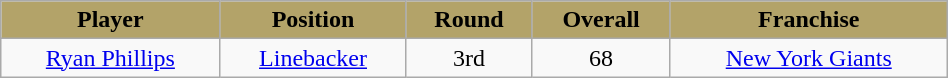<table class="wikitable" width="50%">
<tr align="center"  style="background:#B3A369;color:black;">
<td><strong>Player</strong></td>
<td><strong>Position</strong></td>
<td><strong>Round</strong></td>
<td><strong>Overall</strong></td>
<td><strong>Franchise</strong></td>
</tr>
<tr align="center" bgcolor="">
<td><a href='#'>Ryan Phillips</a></td>
<td><a href='#'>Linebacker</a></td>
<td>3rd</td>
<td>68</td>
<td><a href='#'>New York Giants</a></td>
</tr>
</table>
